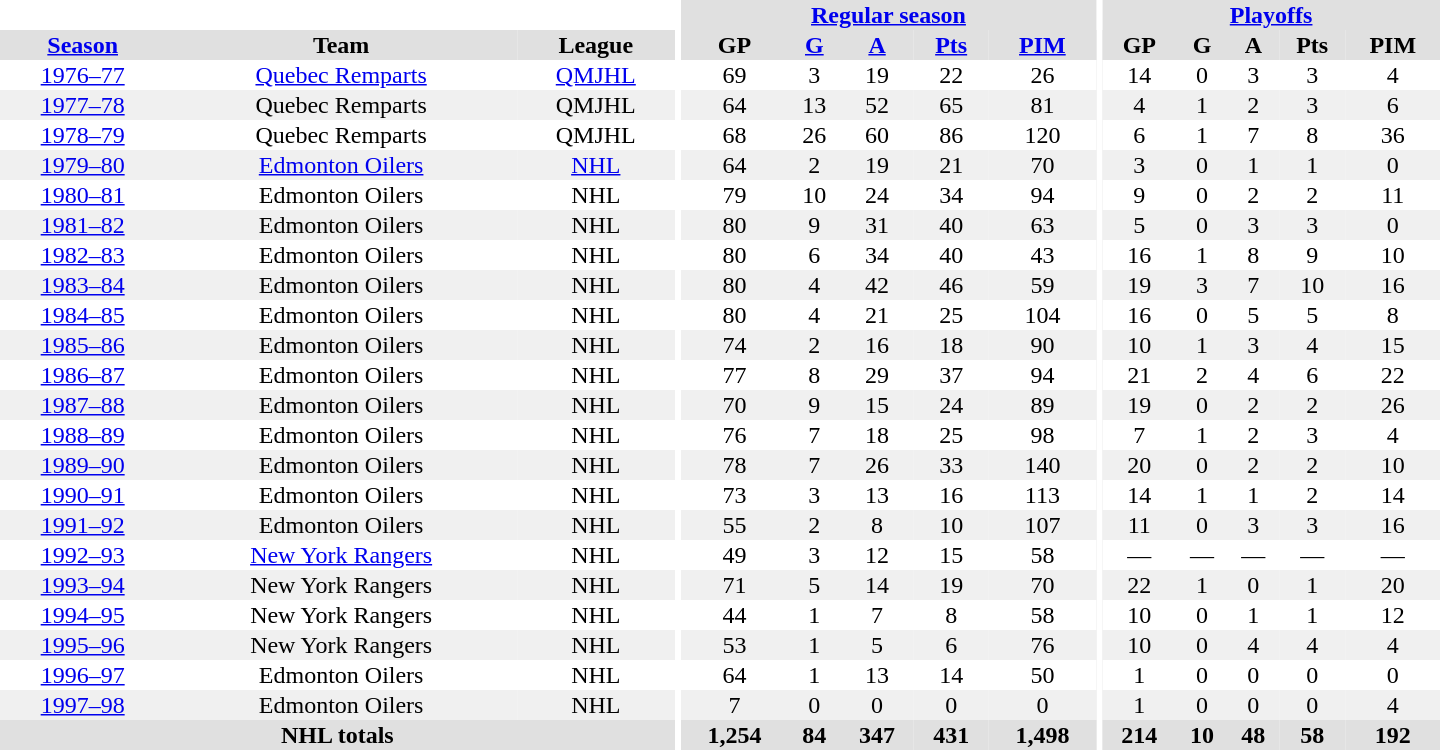<table border="0" cellpadding="1" cellspacing="0" style="text-align:center; width:60em">
<tr bgcolor="#e0e0e0">
<th colspan="3" bgcolor="#ffffff"></th>
<th rowspan="100" bgcolor="#ffffff"></th>
<th colspan="5"><a href='#'>Regular season</a></th>
<th rowspan="100" bgcolor="#ffffff"></th>
<th colspan="5"><a href='#'>Playoffs</a></th>
</tr>
<tr bgcolor="#e0e0e0">
<th><a href='#'>Season</a></th>
<th>Team</th>
<th>League</th>
<th>GP</th>
<th><a href='#'>G</a></th>
<th><a href='#'>A</a></th>
<th><a href='#'>Pts</a></th>
<th><a href='#'>PIM</a></th>
<th>GP</th>
<th>G</th>
<th>A</th>
<th>Pts</th>
<th>PIM</th>
</tr>
<tr>
<td><a href='#'>1976–77</a></td>
<td><a href='#'>Quebec Remparts</a></td>
<td><a href='#'>QMJHL</a></td>
<td>69</td>
<td>3</td>
<td>19</td>
<td>22</td>
<td>26</td>
<td>14</td>
<td>0</td>
<td>3</td>
<td>3</td>
<td>4</td>
</tr>
<tr bgcolor="#f0f0f0">
<td><a href='#'>1977–78</a></td>
<td>Quebec Remparts</td>
<td>QMJHL</td>
<td>64</td>
<td>13</td>
<td>52</td>
<td>65</td>
<td>81</td>
<td>4</td>
<td>1</td>
<td>2</td>
<td>3</td>
<td>6</td>
</tr>
<tr>
<td><a href='#'>1978–79</a></td>
<td>Quebec Remparts</td>
<td>QMJHL</td>
<td>68</td>
<td>26</td>
<td>60</td>
<td>86</td>
<td>120</td>
<td>6</td>
<td>1</td>
<td>7</td>
<td>8</td>
<td>36</td>
</tr>
<tr bgcolor="#f0f0f0">
<td><a href='#'>1979–80</a></td>
<td><a href='#'>Edmonton Oilers</a></td>
<td><a href='#'>NHL</a></td>
<td>64</td>
<td>2</td>
<td>19</td>
<td>21</td>
<td>70</td>
<td>3</td>
<td>0</td>
<td>1</td>
<td>1</td>
<td>0</td>
</tr>
<tr>
<td><a href='#'>1980–81</a></td>
<td>Edmonton Oilers</td>
<td>NHL</td>
<td>79</td>
<td>10</td>
<td>24</td>
<td>34</td>
<td>94</td>
<td>9</td>
<td>0</td>
<td>2</td>
<td>2</td>
<td>11</td>
</tr>
<tr bgcolor="#f0f0f0">
<td><a href='#'>1981–82</a></td>
<td>Edmonton Oilers</td>
<td>NHL</td>
<td>80</td>
<td>9</td>
<td>31</td>
<td>40</td>
<td>63</td>
<td>5</td>
<td>0</td>
<td>3</td>
<td>3</td>
<td>0</td>
</tr>
<tr>
<td><a href='#'>1982–83</a></td>
<td>Edmonton Oilers</td>
<td>NHL</td>
<td>80</td>
<td>6</td>
<td>34</td>
<td>40</td>
<td>43</td>
<td>16</td>
<td>1</td>
<td>8</td>
<td>9</td>
<td>10</td>
</tr>
<tr bgcolor="#f0f0f0">
<td><a href='#'>1983–84</a></td>
<td>Edmonton Oilers</td>
<td>NHL</td>
<td>80</td>
<td>4</td>
<td>42</td>
<td>46</td>
<td>59</td>
<td>19</td>
<td>3</td>
<td>7</td>
<td>10</td>
<td>16</td>
</tr>
<tr>
<td><a href='#'>1984–85</a></td>
<td>Edmonton Oilers</td>
<td>NHL</td>
<td>80</td>
<td>4</td>
<td>21</td>
<td>25</td>
<td>104</td>
<td>16</td>
<td>0</td>
<td>5</td>
<td>5</td>
<td>8</td>
</tr>
<tr bgcolor="#f0f0f0">
<td><a href='#'>1985–86</a></td>
<td>Edmonton Oilers</td>
<td>NHL</td>
<td>74</td>
<td>2</td>
<td>16</td>
<td>18</td>
<td>90</td>
<td>10</td>
<td>1</td>
<td>3</td>
<td>4</td>
<td>15</td>
</tr>
<tr>
<td><a href='#'>1986–87</a></td>
<td>Edmonton Oilers</td>
<td>NHL</td>
<td>77</td>
<td>8</td>
<td>29</td>
<td>37</td>
<td>94</td>
<td>21</td>
<td>2</td>
<td>4</td>
<td>6</td>
<td>22</td>
</tr>
<tr bgcolor="#f0f0f0">
<td><a href='#'>1987–88</a></td>
<td>Edmonton Oilers</td>
<td>NHL</td>
<td>70</td>
<td>9</td>
<td>15</td>
<td>24</td>
<td>89</td>
<td>19</td>
<td>0</td>
<td>2</td>
<td>2</td>
<td>26</td>
</tr>
<tr>
<td><a href='#'>1988–89</a></td>
<td>Edmonton Oilers</td>
<td>NHL</td>
<td>76</td>
<td>7</td>
<td>18</td>
<td>25</td>
<td>98</td>
<td>7</td>
<td>1</td>
<td>2</td>
<td>3</td>
<td>4</td>
</tr>
<tr bgcolor="#f0f0f0">
<td><a href='#'>1989–90</a></td>
<td>Edmonton Oilers</td>
<td>NHL</td>
<td>78</td>
<td>7</td>
<td>26</td>
<td>33</td>
<td>140</td>
<td>20</td>
<td>0</td>
<td>2</td>
<td>2</td>
<td>10</td>
</tr>
<tr>
<td><a href='#'>1990–91</a></td>
<td>Edmonton Oilers</td>
<td>NHL</td>
<td>73</td>
<td>3</td>
<td>13</td>
<td>16</td>
<td>113</td>
<td>14</td>
<td>1</td>
<td>1</td>
<td>2</td>
<td>14</td>
</tr>
<tr bgcolor="#f0f0f0">
<td><a href='#'>1991–92</a></td>
<td>Edmonton Oilers</td>
<td>NHL</td>
<td>55</td>
<td>2</td>
<td>8</td>
<td>10</td>
<td>107</td>
<td>11</td>
<td>0</td>
<td>3</td>
<td>3</td>
<td>16</td>
</tr>
<tr>
<td><a href='#'>1992–93</a></td>
<td><a href='#'>New York Rangers</a></td>
<td>NHL</td>
<td>49</td>
<td>3</td>
<td>12</td>
<td>15</td>
<td>58</td>
<td>—</td>
<td>—</td>
<td>—</td>
<td>—</td>
<td>—</td>
</tr>
<tr bgcolor="#f0f0f0">
<td><a href='#'>1993–94</a></td>
<td>New York Rangers</td>
<td>NHL</td>
<td>71</td>
<td>5</td>
<td>14</td>
<td>19</td>
<td>70</td>
<td>22</td>
<td>1</td>
<td>0</td>
<td>1</td>
<td>20</td>
</tr>
<tr>
<td><a href='#'>1994–95</a></td>
<td>New York Rangers</td>
<td>NHL</td>
<td>44</td>
<td>1</td>
<td>7</td>
<td>8</td>
<td>58</td>
<td>10</td>
<td>0</td>
<td>1</td>
<td>1</td>
<td>12</td>
</tr>
<tr bgcolor="#f0f0f0">
<td><a href='#'>1995–96</a></td>
<td>New York Rangers</td>
<td>NHL</td>
<td>53</td>
<td>1</td>
<td>5</td>
<td>6</td>
<td>76</td>
<td>10</td>
<td>0</td>
<td>4</td>
<td>4</td>
<td>4</td>
</tr>
<tr>
<td><a href='#'>1996–97</a></td>
<td>Edmonton Oilers</td>
<td>NHL</td>
<td>64</td>
<td>1</td>
<td>13</td>
<td>14</td>
<td>50</td>
<td>1</td>
<td>0</td>
<td>0</td>
<td>0</td>
<td>0</td>
</tr>
<tr bgcolor="#f0f0f0">
<td><a href='#'>1997–98</a></td>
<td>Edmonton Oilers</td>
<td>NHL</td>
<td>7</td>
<td>0</td>
<td>0</td>
<td>0</td>
<td>0</td>
<td>1</td>
<td>0</td>
<td>0</td>
<td>0</td>
<td>4</td>
</tr>
<tr bgcolor="#e0e0e0">
<th colspan="3">NHL totals</th>
<th>1,254</th>
<th>84</th>
<th>347</th>
<th>431</th>
<th>1,498</th>
<th>214</th>
<th>10</th>
<th>48</th>
<th>58</th>
<th>192</th>
</tr>
</table>
